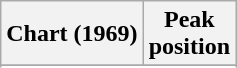<table class="wikitable sortable plainrowheaders" style="text-align:center">
<tr>
<th>Chart (1969)</th>
<th>Peak<br>position</th>
</tr>
<tr>
</tr>
<tr>
</tr>
<tr>
</tr>
<tr>
</tr>
</table>
